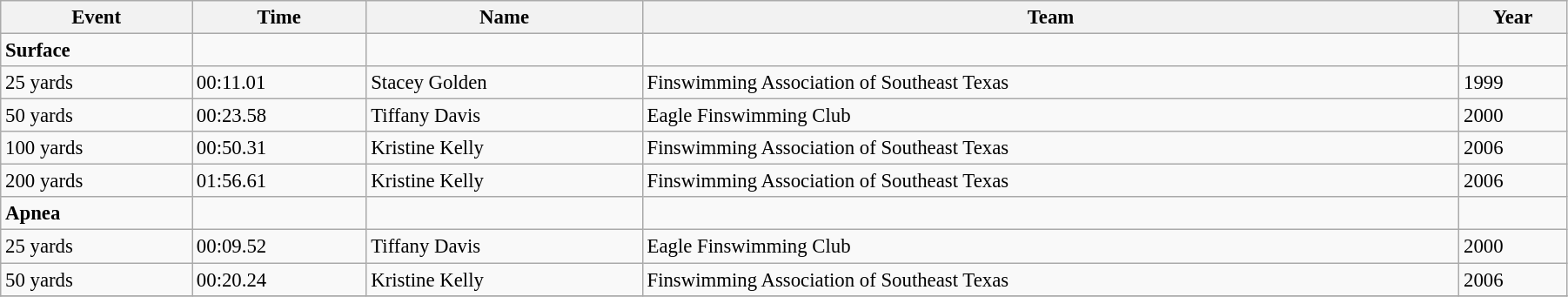<table class="wikitable" style="width: 95%; font-size: 95%;">
<tr>
<th>Event</th>
<th>Time</th>
<th>Name</th>
<th>Team</th>
<th>Year</th>
</tr>
<tr>
<td><strong>Surface</strong></td>
<td></td>
<td></td>
<td></td>
<td></td>
</tr>
<tr>
<td>25 yards</td>
<td>00:11.01</td>
<td>Stacey Golden</td>
<td>Finswimming Association of Southeast Texas</td>
<td>1999</td>
</tr>
<tr>
<td>50 yards</td>
<td>00:23.58</td>
<td>Tiffany Davis</td>
<td>Eagle Finswimming Club</td>
<td>2000</td>
</tr>
<tr>
<td>100 yards</td>
<td>00:50.31</td>
<td>Kristine Kelly</td>
<td>Finswimming Association of Southeast Texas</td>
<td>2006</td>
</tr>
<tr>
<td>200 yards</td>
<td>01:56.61</td>
<td>Kristine Kelly</td>
<td>Finswimming Association of Southeast Texas</td>
<td>2006</td>
</tr>
<tr>
<td><strong>Apnea</strong></td>
<td></td>
<td></td>
<td></td>
</tr>
<tr>
<td>25 yards</td>
<td>00:09.52</td>
<td>Tiffany Davis</td>
<td>Eagle Finswimming Club</td>
<td>2000</td>
</tr>
<tr>
<td>50 yards</td>
<td>00:20.24</td>
<td>Kristine Kelly</td>
<td>Finswimming Association of Southeast Texas</td>
<td>2006</td>
</tr>
<tr>
</tr>
</table>
